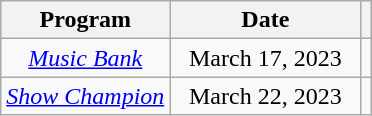<table class="wikitable sortable" style="text-align:center;">
<tr>
<th>Program</th>
<th width="120px">Date</th>
<th class="unsortable"></th>
</tr>
<tr>
<td><em><a href='#'>Music Bank</a></em></td>
<td>March 17, 2023</td>
<td></td>
</tr>
<tr>
<td><em><a href='#'>Show Champion</a></em></td>
<td>March 22, 2023</td>
<td></td>
</tr>
</table>
